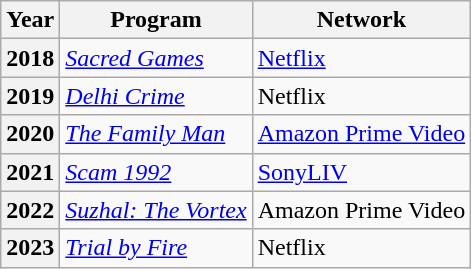<table class="wikitable plainrowheaders">
<tr>
<th>Year</th>
<th>Program</th>
<th>Network</th>
</tr>
<tr>
<th scope="row">2018</th>
<td><em><a href='#'>Sacred Games</a></em></td>
<td><a href='#'>Netflix</a></td>
</tr>
<tr>
<th scope="row">2019</th>
<td><em><a href='#'>Delhi Crime</a></em></td>
<td>Netflix</td>
</tr>
<tr>
<th scope="row">2020</th>
<td><em><a href='#'>The Family Man</a></em></td>
<td><a href='#'>Amazon Prime Video</a></td>
</tr>
<tr>
<th scope="row">2021</th>
<td><em><a href='#'>Scam 1992</a></em></td>
<td><a href='#'>SonyLIV</a></td>
</tr>
<tr>
<th scope="row">2022</th>
<td><em><a href='#'>Suzhal: The Vortex</a></em></td>
<td>Amazon Prime Video</td>
</tr>
<tr>
<th scope="row">2023</th>
<td><em><a href='#'>Trial by Fire</a></em></td>
<td>Netflix</td>
</tr>
</table>
